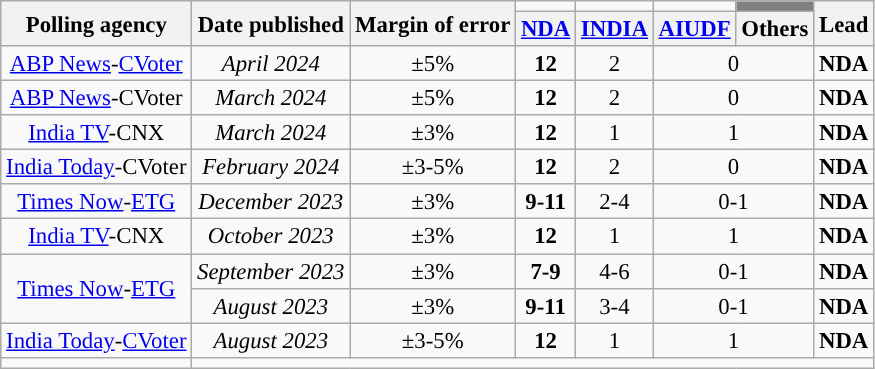<table class="wikitable sortable" style="text-align:center;font-size:95%;line-height:16px">
<tr>
<th rowspan="2">Polling agency</th>
<th rowspan="2">Date published</th>
<th rowspan="2">Margin of error</th>
<td bgcolor=></td>
<td bgcolor=></td>
<td bgcolor=></td>
<td bgcolor="grey"></td>
<th rowspan="2">Lead</th>
</tr>
<tr>
<th><a href='#'>NDA</a></th>
<th><a href='#'>INDIA</a></th>
<th><a href='#'>AIUDF</a></th>
<th>Others</th>
</tr>
<tr>
<td><a href='#'>ABP News</a>-<a href='#'>CVoter</a></td>
<td><em>April 2024</em></td>
<td>±5%</td>
<td bgcolor=><strong>12</strong></td>
<td>2</td>
<td colspan="2">0</td>
<td bgcolor=><strong>NDA</strong></td>
</tr>
<tr>
<td><a href='#'>ABP News</a>-CVoter</td>
<td><em>March 2024</em></td>
<td>±5%</td>
<td bgcolor=><strong>12</strong></td>
<td>2</td>
<td colspan="2">0</td>
<td bgcolor=><strong>NDA</strong></td>
</tr>
<tr>
<td><a href='#'>India TV</a>-CNX</td>
<td><em>March 2024</em></td>
<td>±3%</td>
<td bgcolor=><strong>12</strong></td>
<td>1</td>
<td colspan="2">1</td>
<td bgcolor=><strong>NDA</strong></td>
</tr>
<tr>
<td><a href='#'>India Today</a>-CVoter</td>
<td><em>February 2024</em></td>
<td>±3-5%</td>
<td bgcolor=><strong>12</strong></td>
<td>2</td>
<td colspan="2">0</td>
<td bgcolor=><strong>NDA</strong></td>
</tr>
<tr>
<td><a href='#'>Times Now</a>-<a href='#'>ETG</a></td>
<td><em>December 2023</em></td>
<td>±3%</td>
<td bgcolor=><strong>9-11</strong></td>
<td>2-4</td>
<td colspan="2">0-1</td>
<td bgcolor=><strong>NDA</strong></td>
</tr>
<tr>
<td><a href='#'>India TV</a>-CNX</td>
<td><em>October 2023</em></td>
<td>±3%</td>
<td bgcolor=><strong>12</strong></td>
<td>1</td>
<td colspan="2">1</td>
<td bgcolor=><strong>NDA</strong></td>
</tr>
<tr>
<td rowspan="2"><a href='#'>Times Now</a>-<a href='#'>ETG</a></td>
<td><em>September 2023</em></td>
<td>±3%</td>
<td bgcolor=><strong>7-9</strong></td>
<td>4-6</td>
<td colspan="2">0-1</td>
<td bgcolor=><strong>NDA</strong></td>
</tr>
<tr>
<td><em>August 2023</em></td>
<td>±3%</td>
<td bgcolor=><strong>9-11</strong></td>
<td>3-4</td>
<td colspan="2">0-1</td>
<td bgcolor=><strong>NDA</strong></td>
</tr>
<tr>
<td><a href='#'>India Today</a>-<a href='#'>CVoter</a></td>
<td><em>August 2023</em></td>
<td>±3-5%</td>
<td><strong>12</strong></td>
<td>1</td>
<td colspan="2">1</td>
<td><strong>NDA</strong></td>
</tr>
<tr>
<td></td>
</tr>
</table>
